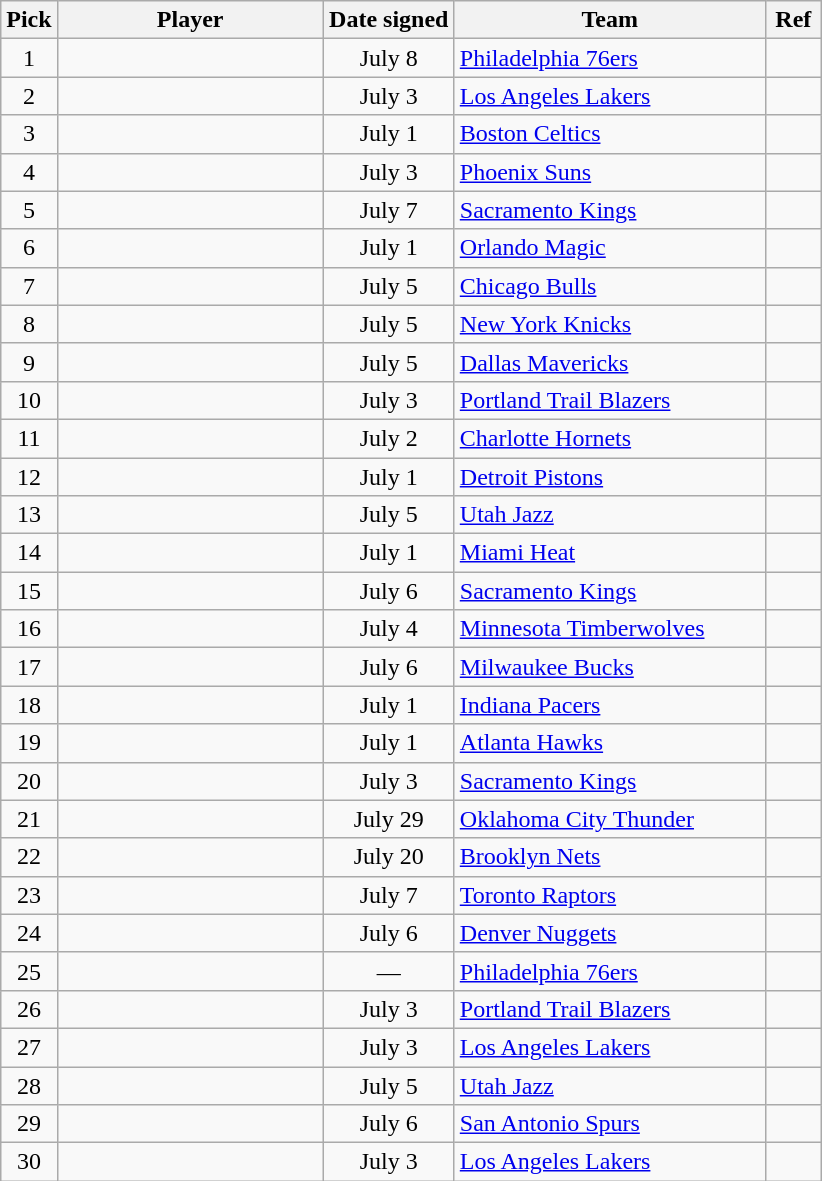<table class="wikitable sortable" style="text-align:left">
<tr>
<th style="width:30px">Pick</th>
<th style="width:170px">Player</th>
<th style="width:80px">Date signed</th>
<th style="width:200px">Team</th>
<th class="unsortable" style="width:30px">Ref</th>
</tr>
<tr>
<td align=center>1</td>
<td></td>
<td align=center>July 8</td>
<td><a href='#'>Philadelphia 76ers</a></td>
<td align=center></td>
</tr>
<tr>
<td align=center>2</td>
<td></td>
<td align=center>July 3</td>
<td><a href='#'>Los Angeles Lakers</a></td>
<td align=center></td>
</tr>
<tr>
<td align=center>3</td>
<td></td>
<td align=center>July 1</td>
<td><a href='#'>Boston Celtics</a></td>
<td align=center></td>
</tr>
<tr>
<td align=center>4</td>
<td></td>
<td align=center>July 3</td>
<td><a href='#'>Phoenix Suns</a></td>
<td align=center></td>
</tr>
<tr>
<td align=center>5</td>
<td></td>
<td align=center>July 7</td>
<td><a href='#'>Sacramento Kings</a></td>
<td align=center></td>
</tr>
<tr>
<td align=center>6</td>
<td></td>
<td align=center>July 1</td>
<td><a href='#'>Orlando Magic</a></td>
<td align=center></td>
</tr>
<tr>
<td align=center>7</td>
<td></td>
<td align=center>July 5</td>
<td><a href='#'>Chicago Bulls</a></td>
<td align=center></td>
</tr>
<tr>
<td align=center>8</td>
<td></td>
<td align=center>July 5</td>
<td><a href='#'>New York Knicks</a></td>
<td align=center></td>
</tr>
<tr>
<td align=center>9</td>
<td></td>
<td align=center>July 5</td>
<td><a href='#'>Dallas Mavericks</a></td>
<td align=center></td>
</tr>
<tr>
<td align=center>10</td>
<td></td>
<td align=center>July 3</td>
<td><a href='#'>Portland Trail Blazers</a></td>
<td align=center></td>
</tr>
<tr>
<td align=center>11</td>
<td></td>
<td align=center>July 2</td>
<td><a href='#'>Charlotte Hornets</a></td>
<td align=center></td>
</tr>
<tr>
<td align=center>12</td>
<td></td>
<td align=center>July 1</td>
<td><a href='#'>Detroit Pistons</a></td>
<td align=center></td>
</tr>
<tr>
<td align=center>13</td>
<td></td>
<td align=center>July 5</td>
<td><a href='#'>Utah Jazz</a></td>
<td align=center></td>
</tr>
<tr>
<td align=center>14</td>
<td></td>
<td align=center>July 1</td>
<td><a href='#'>Miami Heat</a></td>
<td align=center></td>
</tr>
<tr>
<td align=center>15</td>
<td></td>
<td align=center>July 6</td>
<td><a href='#'>Sacramento Kings</a></td>
<td align=center></td>
</tr>
<tr>
<td align=center>16</td>
<td></td>
<td align=center>July 4</td>
<td><a href='#'>Minnesota Timberwolves</a></td>
<td align=center></td>
</tr>
<tr>
<td align=center>17</td>
<td></td>
<td align=center>July 6</td>
<td><a href='#'>Milwaukee Bucks</a></td>
<td align=center></td>
</tr>
<tr>
<td align=center>18</td>
<td></td>
<td align=center>July 1</td>
<td><a href='#'>Indiana Pacers</a></td>
<td align=center></td>
</tr>
<tr>
<td align=center>19</td>
<td></td>
<td align=center>July 1</td>
<td><a href='#'>Atlanta Hawks</a></td>
<td align=center></td>
</tr>
<tr>
<td align=center>20</td>
<td></td>
<td align=center>July 3</td>
<td><a href='#'>Sacramento Kings</a></td>
<td align=center></td>
</tr>
<tr>
<td align=center>21</td>
<td></td>
<td align=center>July 29</td>
<td><a href='#'>Oklahoma City Thunder</a></td>
<td align=center></td>
</tr>
<tr>
<td align=center>22</td>
<td></td>
<td align=center>July 20</td>
<td><a href='#'>Brooklyn Nets</a></td>
<td align=center></td>
</tr>
<tr>
<td align=center>23</td>
<td></td>
<td align=center>July 7</td>
<td><a href='#'>Toronto Raptors</a></td>
<td align=center></td>
</tr>
<tr>
<td align=center>24</td>
<td></td>
<td align=center>July 6</td>
<td><a href='#'>Denver Nuggets</a></td>
<td align=center></td>
</tr>
<tr>
<td align=center>25</td>
<td></td>
<td align=center>—</td>
<td><a href='#'>Philadelphia 76ers</a></td>
<td align=center></td>
</tr>
<tr>
<td align=center>26</td>
<td></td>
<td align=center>July 3</td>
<td><a href='#'>Portland Trail Blazers</a></td>
<td align=center></td>
</tr>
<tr>
<td align=center>27</td>
<td></td>
<td align=center>July 3</td>
<td><a href='#'>Los Angeles Lakers</a></td>
<td align=center></td>
</tr>
<tr>
<td align=center>28</td>
<td></td>
<td align=center>July 5</td>
<td><a href='#'>Utah Jazz</a></td>
<td align=center></td>
</tr>
<tr>
<td align=center>29</td>
<td></td>
<td align=center>July 6</td>
<td><a href='#'>San Antonio Spurs</a></td>
<td align=center></td>
</tr>
<tr>
<td align=center>30</td>
<td></td>
<td align=center>July 3</td>
<td><a href='#'>Los Angeles Lakers</a></td>
<td align=center></td>
</tr>
</table>
